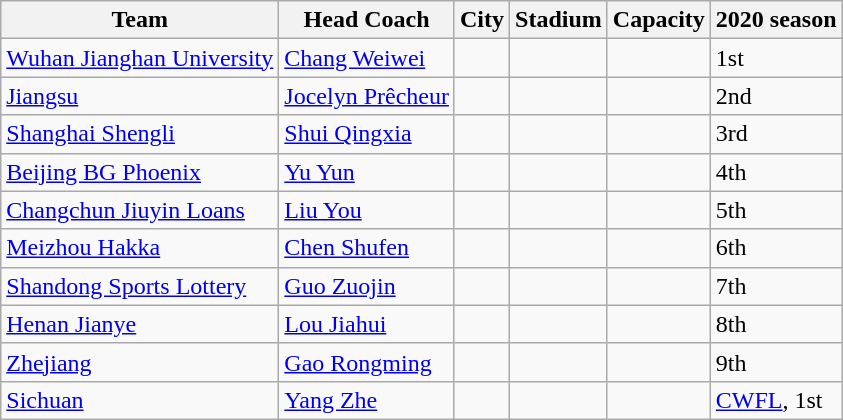<table class="wikitable sortable" style="font-size:100%">
<tr>
<th>Team</th>
<th>Head Coach</th>
<th>City</th>
<th>Stadium</th>
<th>Capacity</th>
<th>2020 season</th>
</tr>
<tr>
<td><a href='#'>Wuhan Jianghan University</a></td>
<td> <a href='#'>Chang Weiwei</a></td>
<td></td>
<td></td>
<td></td>
<td data-sort-value="1">1st</td>
</tr>
<tr>
<td><a href='#'>Jiangsu</a></td>
<td> <a href='#'>Jocelyn Prêcheur</a></td>
<td></td>
<td></td>
<td></td>
<td data-sort-value="2">2nd</td>
</tr>
<tr>
<td><a href='#'>Shanghai Shengli</a></td>
<td> <a href='#'>Shui Qingxia</a></td>
<td></td>
<td></td>
<td></td>
<td data-sort-value="3">3rd</td>
</tr>
<tr>
<td><a href='#'>Beijing BG Phoenix</a></td>
<td> <a href='#'>Yu Yun</a></td>
<td></td>
<td></td>
<td></td>
<td data-sort-value="4">4th</td>
</tr>
<tr>
<td><a href='#'>Changchun Jiuyin Loans</a></td>
<td> <a href='#'>Liu You</a></td>
<td></td>
<td></td>
<td></td>
<td data-sort-value="5">5th</td>
</tr>
<tr>
<td><a href='#'>Meizhou Hakka</a></td>
<td> <a href='#'>Chen Shufen</a></td>
<td></td>
<td></td>
<td></td>
<td data-sort-value="6">6th</td>
</tr>
<tr>
<td><a href='#'>Shandong Sports Lottery</a></td>
<td> <a href='#'>Guo Zuojin</a></td>
<td></td>
<td></td>
<td></td>
<td data-sort-value="7">7th</td>
</tr>
<tr>
<td><a href='#'>Henan Jianye</a></td>
<td> <a href='#'>Lou Jiahui</a></td>
<td></td>
<td></td>
<td></td>
<td data-sort-value="8">8th</td>
</tr>
<tr>
<td><a href='#'>Zhejiang</a></td>
<td> <a href='#'>Gao Rongming</a></td>
<td></td>
<td></td>
<td></td>
<td data-sort-value="9">9th</td>
</tr>
<tr>
<td><a href='#'>Sichuan</a></td>
<td> <a href='#'>Yang Zhe</a></td>
<td></td>
<td></td>
<td></td>
<td data-sort-value="10"><a href='#'>CWFL</a>, 1st</td>
</tr>
</table>
